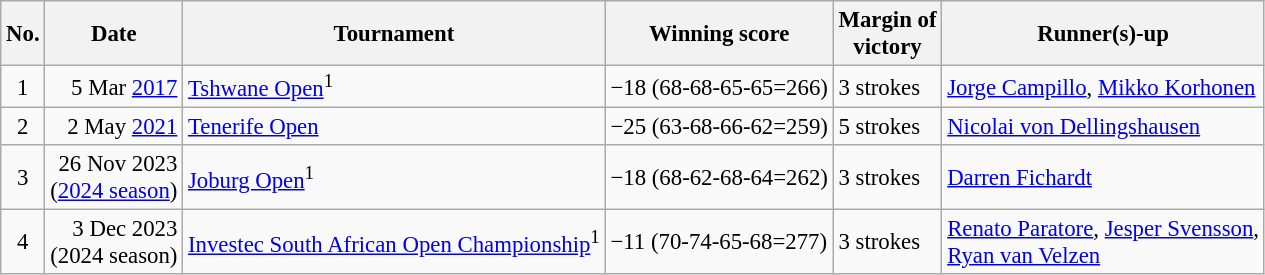<table class="wikitable" style="font-size:95%;">
<tr>
<th>No.</th>
<th>Date</th>
<th>Tournament</th>
<th>Winning score</th>
<th>Margin of<br>victory</th>
<th>Runner(s)-up</th>
</tr>
<tr>
<td align=center>1</td>
<td align=right>5 Mar <a href='#'>2017</a></td>
<td><a href='#'>Tshwane Open</a><sup>1</sup></td>
<td>−18 (68-68-65-65=266)</td>
<td>3 strokes</td>
<td> <a href='#'>Jorge Campillo</a>,  <a href='#'>Mikko Korhonen</a></td>
</tr>
<tr>
<td align=center>2</td>
<td align=right>2 May <a href='#'>2021</a></td>
<td><a href='#'>Tenerife Open</a></td>
<td>−25 (63-68-66-62=259)</td>
<td>5 strokes</td>
<td> <a href='#'>Nicolai von Dellingshausen</a></td>
</tr>
<tr>
<td align=center>3</td>
<td align=right>26 Nov 2023<br>(<a href='#'>2024 season</a>)</td>
<td><a href='#'>Joburg Open</a><sup>1</sup></td>
<td>−18 (68-62-68-64=262)</td>
<td>3 strokes</td>
<td> <a href='#'>Darren Fichardt</a></td>
</tr>
<tr>
<td align=center>4</td>
<td align=right>3 Dec 2023<br>(2024 season)</td>
<td><a href='#'>Investec South African Open Championship</a><sup>1</sup></td>
<td>−11 (70-74-65-68=277)</td>
<td>3 strokes</td>
<td> <a href='#'>Renato Paratore</a>,  <a href='#'>Jesper Svensson</a>,<br> <a href='#'>Ryan van Velzen</a></td>
</tr>
</table>
